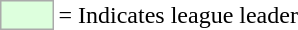<table>
<tr>
<td style="background:#DDFFDD; border:1px solid #aaa; width:2em;"></td>
<td>= Indicates league leader</td>
</tr>
</table>
